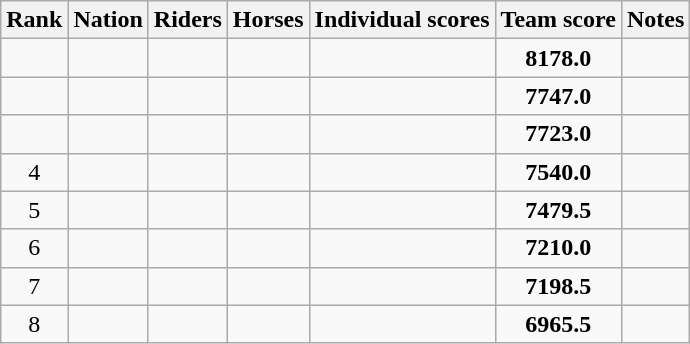<table class="wikitable sortable" style="text-align:center">
<tr>
<th>Rank</th>
<th>Nation</th>
<th>Riders</th>
<th>Horses</th>
<th>Individual scores</th>
<th>Team score</th>
<th>Notes</th>
</tr>
<tr>
<td></td>
<td align="left"></td>
<td align=left></td>
<td align="left"></td>
<td></td>
<td><strong>8178.0</strong></td>
<td></td>
</tr>
<tr>
<td></td>
<td align="left"></td>
<td align=left></td>
<td align="left"></td>
<td></td>
<td><strong>7747.0</strong></td>
<td></td>
</tr>
<tr>
<td></td>
<td align="left"></td>
<td align=left></td>
<td align="left"></td>
<td></td>
<td><strong>7723.0</strong></td>
<td></td>
</tr>
<tr>
<td>4</td>
<td align="left"></td>
<td align=left></td>
<td align="left"></td>
<td></td>
<td><strong>7540.0</strong></td>
<td></td>
</tr>
<tr>
<td>5</td>
<td align="left"></td>
<td align=left></td>
<td align="left"></td>
<td></td>
<td><strong>7479.5</strong></td>
<td></td>
</tr>
<tr>
<td>6</td>
<td align="left"></td>
<td align=left></td>
<td align="left"></td>
<td></td>
<td><strong>7210.0</strong></td>
<td></td>
</tr>
<tr>
<td>7</td>
<td align="left"></td>
<td align=left></td>
<td align="left"></td>
<td></td>
<td><strong>7198.5</strong></td>
<td></td>
</tr>
<tr>
<td>8</td>
<td align="left"></td>
<td align=left></td>
<td align="left"></td>
<td></td>
<td><strong>6965.5</strong></td>
<td></td>
</tr>
</table>
